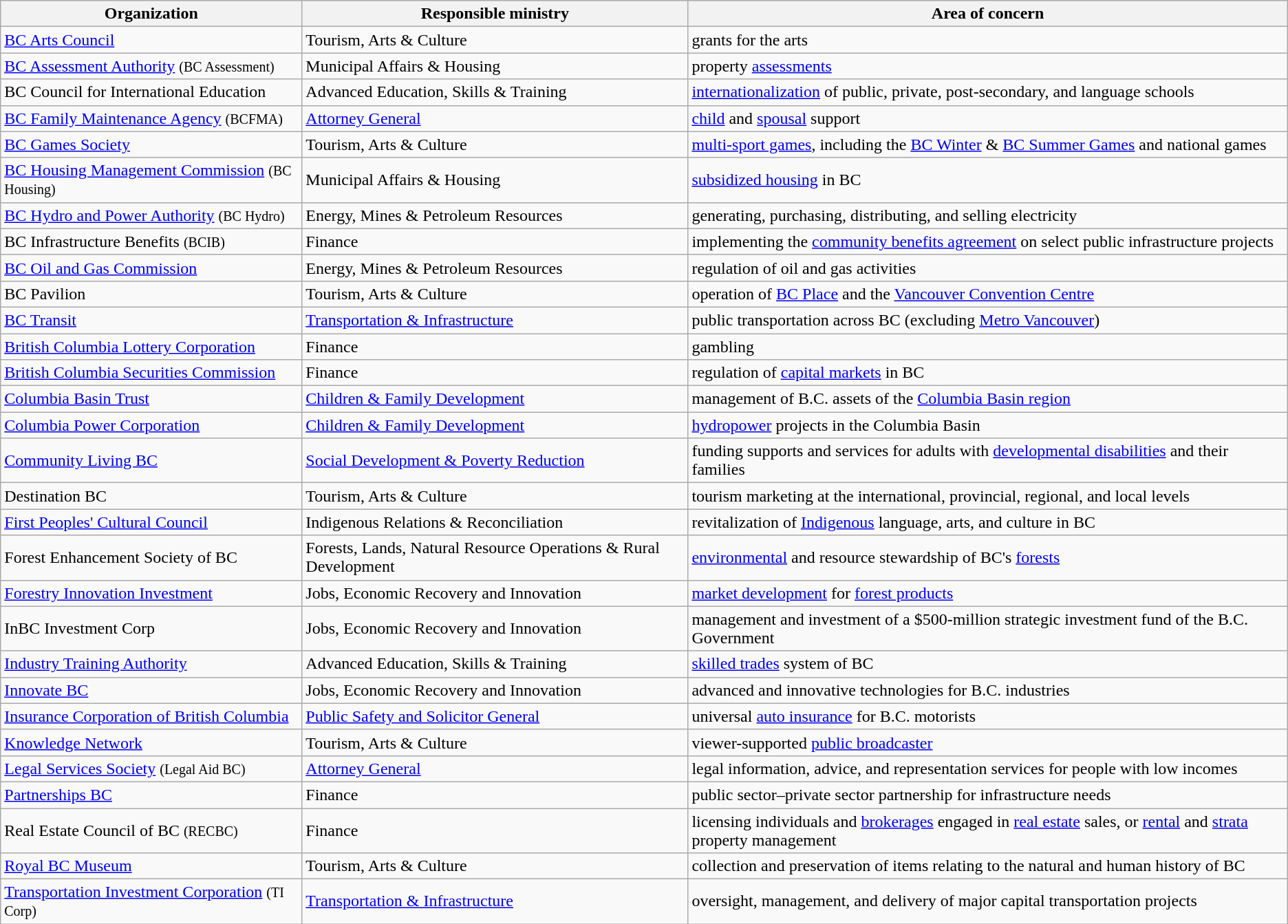<table class="wikitable">
<tr>
<th>Organization</th>
<th>Responsible ministry</th>
<th>Area of concern</th>
</tr>
<tr>
<td><a href='#'>BC Arts Council</a></td>
<td>Tourism, Arts & Culture</td>
<td>grants for the arts</td>
</tr>
<tr>
<td><a href='#'>BC Assessment Authority</a> <small>(BC Assessment)</small></td>
<td>Municipal Affairs & Housing</td>
<td>property <a href='#'>assessments</a></td>
</tr>
<tr>
<td>BC Council for International Education</td>
<td>Advanced Education, Skills & Training</td>
<td><a href='#'>internationalization</a> of public, private, post-secondary, and language schools</td>
</tr>
<tr>
<td><a href='#'>BC Family Maintenance Agency</a> <small>(BCFMA)</small></td>
<td><a href='#'>Attorney General</a></td>
<td><a href='#'>child</a> and <a href='#'>spousal</a> support</td>
</tr>
<tr>
<td><a href='#'>BC Games Society</a></td>
<td>Tourism, Arts & Culture</td>
<td><a href='#'>multi-sport games</a>, including the <a href='#'>BC Winter</a> & <a href='#'>BC Summer Games</a> and national games</td>
</tr>
<tr>
<td><a href='#'>BC Housing Management Commission</a> <small>(BC Housing)</small></td>
<td>Municipal Affairs & Housing</td>
<td><a href='#'>subsidized housing</a> in BC</td>
</tr>
<tr>
<td><a href='#'>BC Hydro and Power Authority</a> <small>(BC Hydro)</small></td>
<td>Energy, Mines & Petroleum Resources</td>
<td>generating, purchasing, distributing, and selling electricity</td>
</tr>
<tr>
<td>BC Infrastructure Benefits <small>(BCIB)</small></td>
<td>Finance</td>
<td>implementing the <a href='#'>community benefits agreement</a> on select public infrastructure projects</td>
</tr>
<tr>
<td><a href='#'>BC Oil and Gas Commission</a></td>
<td>Energy, Mines & Petroleum Resources</td>
<td>regulation of oil and gas activities</td>
</tr>
<tr>
<td>BC Pavilion</td>
<td>Tourism, Arts & Culture</td>
<td>operation of <a href='#'>BC Place</a> and the <a href='#'>Vancouver Convention Centre</a></td>
</tr>
<tr>
<td><a href='#'>BC Transit</a></td>
<td><a href='#'>Transportation & Infrastructure</a></td>
<td>public transportation across BC (excluding <a href='#'>Metro Vancouver</a>)</td>
</tr>
<tr>
<td><a href='#'>British Columbia Lottery Corporation</a></td>
<td>Finance</td>
<td>gambling</td>
</tr>
<tr>
<td><a href='#'>British Columbia Securities Commission</a></td>
<td>Finance</td>
<td>regulation of <a href='#'>capital markets</a> in BC</td>
</tr>
<tr>
<td><a href='#'>Columbia Basin Trust</a></td>
<td><a href='#'>Children & Family Development</a></td>
<td>management of B.C. assets of the <a href='#'>Columbia Basin region</a></td>
</tr>
<tr>
<td><a href='#'>Columbia Power Corporation</a></td>
<td><a href='#'>Children & Family Development</a></td>
<td><a href='#'>hydropower</a> projects in the Columbia Basin</td>
</tr>
<tr>
<td><a href='#'>Community Living BC</a></td>
<td><a href='#'>Social Development & Poverty Reduction</a></td>
<td>funding supports and services for adults with <a href='#'>developmental disabilities</a> and their families</td>
</tr>
<tr>
<td>Destination BC</td>
<td>Tourism, Arts & Culture</td>
<td>tourism marketing at the international, provincial, regional, and local levels</td>
</tr>
<tr>
<td><a href='#'>First Peoples' Cultural Council</a></td>
<td>Indigenous Relations & Reconciliation</td>
<td>revitalization of <a href='#'>Indigenous</a> language, arts, and culture in BC</td>
</tr>
<tr>
<td>Forest Enhancement Society of BC</td>
<td>Forests, Lands, Natural Resource Operations & Rural Development</td>
<td><a href='#'>environmental</a> and resource stewardship of BC's <a href='#'>forests</a></td>
</tr>
<tr>
<td><a href='#'>Forestry Innovation Investment</a></td>
<td>Jobs, Economic Recovery and Innovation</td>
<td><a href='#'>market development</a> for <a href='#'>forest products</a></td>
</tr>
<tr>
<td>InBC Investment Corp</td>
<td>Jobs, Economic Recovery and Innovation</td>
<td>management and investment of a $500-million strategic investment fund of the B.C. Government</td>
</tr>
<tr>
<td><a href='#'>Industry Training Authority</a></td>
<td>Advanced Education, Skills & Training</td>
<td><a href='#'>skilled trades</a> system of BC</td>
</tr>
<tr>
<td><a href='#'>Innovate BC</a></td>
<td>Jobs, Economic Recovery and Innovation</td>
<td>advanced and innovative technologies for B.C. industries</td>
</tr>
<tr>
<td><a href='#'>Insurance Corporation of British Columbia</a></td>
<td><a href='#'>Public Safety and Solicitor General</a></td>
<td>universal <a href='#'>auto insurance</a> for B.C. motorists</td>
</tr>
<tr>
<td><a href='#'>Knowledge Network</a></td>
<td>Tourism, Arts & Culture</td>
<td>viewer-supported <a href='#'>public broadcaster</a></td>
</tr>
<tr>
<td><a href='#'>Legal Services Society</a> <small>(Legal Aid BC)</small></td>
<td><a href='#'>Attorney General</a></td>
<td>legal information, advice, and representation services for people with low incomes</td>
</tr>
<tr>
<td><a href='#'>Partnerships BC</a></td>
<td>Finance</td>
<td>public sector–private sector partnership for infrastructure needs</td>
</tr>
<tr>
<td>Real Estate Council of BC <small>(RECBC)</small></td>
<td>Finance</td>
<td>licensing individuals and <a href='#'>brokerages</a> engaged in <a href='#'>real estate</a> sales, or <a href='#'>rental</a> and <a href='#'>strata</a> property management</td>
</tr>
<tr>
<td><a href='#'>Royal BC Museum</a></td>
<td>Tourism, Arts & Culture</td>
<td>collection and preservation of items relating to the natural and human history of BC</td>
</tr>
<tr>
<td><a href='#'>Transportation Investment Corporation</a> <small>(TI Corp)</small></td>
<td><a href='#'>Transportation & Infrastructure</a></td>
<td>oversight, management, and delivery of major capital transportation projects</td>
</tr>
</table>
